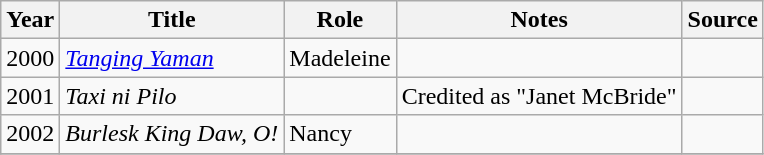<table class="wikitable sortable" >
<tr>
<th>Year</th>
<th>Title</th>
<th>Role</th>
<th class="unsortable">Notes </th>
<th class="unsortable">Source </th>
</tr>
<tr>
<td>2000</td>
<td><em><a href='#'>Tanging Yaman</a></em></td>
<td>Madeleine</td>
<td></td>
<td></td>
</tr>
<tr>
<td>2001</td>
<td><em>Taxi ni Pilo</em></td>
<td></td>
<td>Credited as "Janet McBride"</td>
<td></td>
</tr>
<tr>
<td>2002</td>
<td><em>Burlesk King Daw, O!<strong></td>
<td>Nancy</td>
<td></td>
<td></td>
</tr>
<tr>
</tr>
</table>
